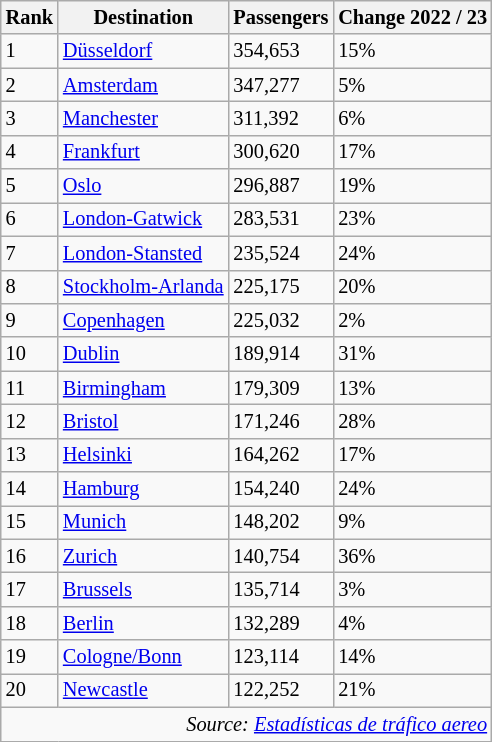<table class="wikitable" style="font-size: 85%; width:align">
<tr>
<th>Rank</th>
<th>Destination</th>
<th>Passengers</th>
<th>Change 2022 / 23</th>
</tr>
<tr>
<td>1</td>
<td> <a href='#'>Düsseldorf</a></td>
<td>354,653</td>
<td> 15%</td>
</tr>
<tr>
<td>2</td>
<td> <a href='#'>Amsterdam</a></td>
<td>347,277</td>
<td> 5%</td>
</tr>
<tr>
<td>3</td>
<td> <a href='#'>Manchester</a></td>
<td>311,392</td>
<td> 6%</td>
</tr>
<tr>
<td>4</td>
<td> <a href='#'>Frankfurt</a></td>
<td>300,620</td>
<td> 17%</td>
</tr>
<tr>
<td>5</td>
<td> <a href='#'>Oslo</a></td>
<td>296,887</td>
<td> 19%</td>
</tr>
<tr>
<td>6</td>
<td> <a href='#'>London-Gatwick</a></td>
<td>283,531</td>
<td> 23%</td>
</tr>
<tr>
<td>7</td>
<td> <a href='#'>London-Stansted</a></td>
<td>235,524</td>
<td> 24%</td>
</tr>
<tr>
<td>8</td>
<td> <a href='#'>Stockholm-Arlanda</a></td>
<td>225,175</td>
<td> 20%</td>
</tr>
<tr>
<td>9</td>
<td> <a href='#'>Copenhagen</a></td>
<td>225,032</td>
<td> 2%</td>
</tr>
<tr>
<td>10</td>
<td> <a href='#'>Dublin</a></td>
<td>189,914</td>
<td> 31%</td>
</tr>
<tr>
<td>11</td>
<td> <a href='#'>Birmingham</a></td>
<td>179,309</td>
<td> 13%</td>
</tr>
<tr>
<td>12</td>
<td> <a href='#'>Bristol</a></td>
<td>171,246</td>
<td> 28%</td>
</tr>
<tr>
<td>13</td>
<td> <a href='#'>Helsinki</a></td>
<td>164,262</td>
<td> 17%</td>
</tr>
<tr>
<td>14</td>
<td> <a href='#'>Hamburg</a></td>
<td>154,240</td>
<td> 24%</td>
</tr>
<tr>
<td>15</td>
<td> <a href='#'>Munich</a></td>
<td>148,202</td>
<td> 9%</td>
</tr>
<tr>
<td>16</td>
<td> <a href='#'>Zurich</a></td>
<td>140,754</td>
<td> 36%</td>
</tr>
<tr>
<td>17</td>
<td> <a href='#'>Brussels</a></td>
<td>135,714</td>
<td> 3%</td>
</tr>
<tr>
<td>18</td>
<td> <a href='#'>Berlin</a></td>
<td>132,289</td>
<td> 4%</td>
</tr>
<tr>
<td>19</td>
<td> <a href='#'>Cologne/Bonn</a></td>
<td>123,114</td>
<td> 14%</td>
</tr>
<tr>
<td>20</td>
<td> <a href='#'>Newcastle</a></td>
<td>122,252</td>
<td> 21%</td>
</tr>
<tr>
<td colspan="4" style="text-align:right;"><em>Source: <a href='#'>Estadísticas de tráfico aereo</a></em></td>
</tr>
</table>
